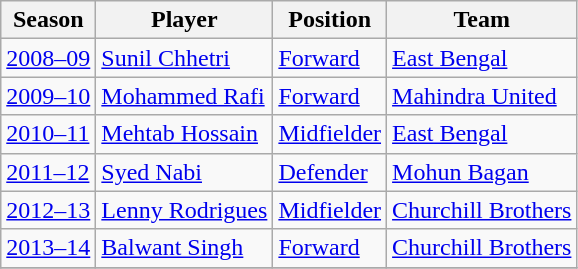<table class="wikitable sortable">
<tr>
<th>Season</th>
<th>Player</th>
<th>Position</th>
<th>Team</th>
</tr>
<tr>
<td><a href='#'>2008–09</a></td>
<td> <a href='#'>Sunil Chhetri</a></td>
<td><a href='#'>Forward</a></td>
<td><a href='#'>East Bengal</a></td>
</tr>
<tr>
<td><a href='#'>2009–10</a></td>
<td> <a href='#'>Mohammed Rafi</a></td>
<td><a href='#'>Forward</a></td>
<td><a href='#'>Mahindra United</a></td>
</tr>
<tr>
<td><a href='#'>2010–11</a></td>
<td> <a href='#'>Mehtab Hossain</a></td>
<td><a href='#'>Midfielder</a></td>
<td><a href='#'>East Bengal</a></td>
</tr>
<tr>
<td><a href='#'>2011–12</a></td>
<td> <a href='#'>Syed Nabi</a></td>
<td><a href='#'>Defender</a></td>
<td><a href='#'>Mohun Bagan</a></td>
</tr>
<tr>
<td><a href='#'>2012–13</a></td>
<td> <a href='#'>Lenny Rodrigues</a></td>
<td><a href='#'>Midfielder</a></td>
<td><a href='#'>Churchill Brothers</a></td>
</tr>
<tr>
<td><a href='#'>2013–14</a></td>
<td> <a href='#'>Balwant Singh</a></td>
<td><a href='#'>Forward</a></td>
<td><a href='#'>Churchill Brothers</a></td>
</tr>
<tr>
</tr>
</table>
